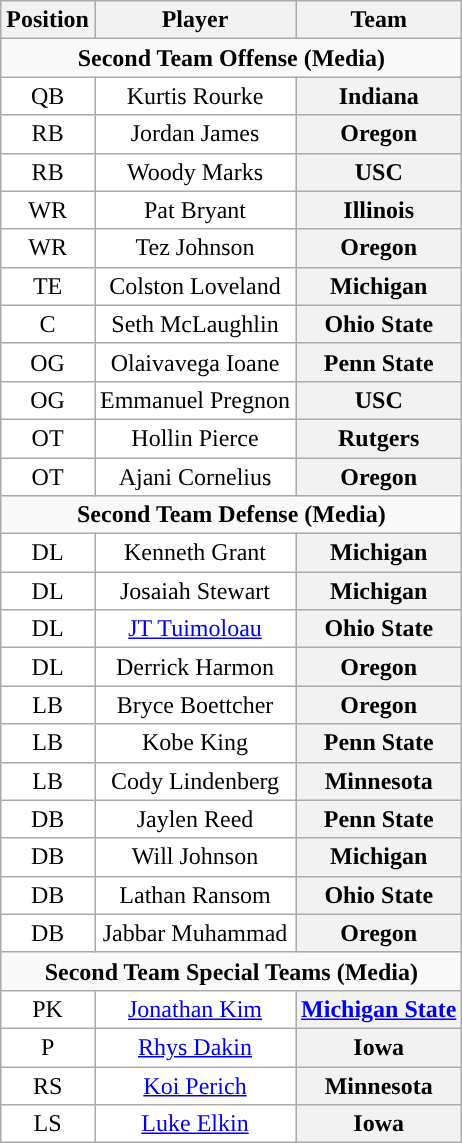<table class="wikitable sortable">
<tr>
<th>Position</th>
<th>Player</th>
<th>Team</th>
</tr>
<tr>
<td colspan="3" style="text-align:center; "><strong>Second Team Offense (Media)</strong></td>
</tr>
<tr style="text-align:center;">
<td style="background:white">QB</td>
<td style="background:white">Kurtis Rourke</td>
<th>Indiana</th>
</tr>
<tr style="text-align:center;">
<td style="background:white">RB</td>
<td style="background:white">Jordan James</td>
<th>Oregon</th>
</tr>
<tr style="text-align:center;">
<td style="background:white">RB</td>
<td style="background:white">Woody Marks</td>
<th>USC</th>
</tr>
<tr style="text-align:center;">
<td style="background:white">WR</td>
<td style="background:white">Pat Bryant</td>
<th>Illinois</th>
</tr>
<tr style="text-align:center;">
<td style="background:white">WR</td>
<td style="background:white">Tez Johnson</td>
<th>Oregon</th>
</tr>
<tr style="text-align:center;">
<td style="background:white">TE</td>
<td style="background:white">Colston Loveland</td>
<th>Michigan</th>
</tr>
<tr style="text-align:center;">
<td style="background:white">C</td>
<td style="background:white">Seth McLaughlin</td>
<th>Ohio State</th>
</tr>
<tr style="text-align:center;">
<td style="background:white">OG</td>
<td style="background:white">Olaivavega Ioane</td>
<th>Penn State</th>
</tr>
<tr style="text-align:center;">
<td style="background:white">OG</td>
<td style="background:white">Emmanuel Pregnon</td>
<th>USC</th>
</tr>
<tr style="text-align:center;">
<td style="background:white">OT</td>
<td style="background:white">Hollin Pierce</td>
<th>Rutgers</th>
</tr>
<tr style="text-align:center;">
<td style="background:white">OT</td>
<td style="background:white">Ajani Cornelius</td>
<th>Oregon</th>
</tr>
<tr>
<td colspan="3" style="text-align:center; "><strong>Second Team Defense (Media)</strong></td>
</tr>
<tr style="text-align:center;">
<td style="background:white">DL</td>
<td style="background:white">Kenneth Grant</td>
<th>Michigan</th>
</tr>
<tr style="text-align:center;">
<td style="background:white">DL</td>
<td style="background:white">Josaiah Stewart</td>
<th>Michigan</th>
</tr>
<tr style="text-align:center;">
<td style="background:white">DL</td>
<td style="background:white"><a href='#'>JT Tuimoloau</a></td>
<th>Ohio State</th>
</tr>
<tr style="text-align:center;">
<td style="background:white">DL</td>
<td style="background:white">Derrick Harmon</td>
<th>Oregon</th>
</tr>
<tr style="text-align:center;">
<td style="background:white">LB</td>
<td style="background:white">Bryce Boettcher</td>
<th>Oregon</th>
</tr>
<tr style="text-align:center;">
<td style="background:white">LB</td>
<td style="background:white">Kobe King</td>
<th>Penn State</th>
</tr>
<tr style="text-align:center;">
<td style="background:white">LB</td>
<td style="background:white">Cody Lindenberg</td>
<th>Minnesota</th>
</tr>
<tr style="text-align:center;">
<td style="background:white">DB</td>
<td style="background:white">Jaylen Reed</td>
<th>Penn State</th>
</tr>
<tr style="text-align:center;">
<td style="background:white">DB</td>
<td style="background:white">Will Johnson</td>
<th>Michigan</th>
</tr>
<tr style="text-align:center;">
<td style="background:white">DB</td>
<td style="background:white">Lathan Ransom</td>
<th>Ohio State</th>
</tr>
<tr style="text-align:center;">
<td style="background:white">DB</td>
<td style="background:white">Jabbar Muhammad</td>
<th>Oregon</th>
</tr>
<tr>
<td colspan="4" style="text-align:center; "><strong>Second Team Special Teams (Media)</strong></td>
</tr>
<tr style="text-align:center;">
<td style="background:white">PK</td>
<td style="background:white"><a href='#'>Jonathan Kim</a></td>
<th><a href='#'>Michigan State</a></th>
</tr>
<tr style="text-align:center;">
<td style="background:white">P</td>
<td style="background:white"><a href='#'>Rhys Dakin</a></td>
<th>Iowa</th>
</tr>
<tr style="text-align:center;">
<td style="background:white">RS</td>
<td style="background:white"><a href='#'>Koi Perich</a></td>
<th>Minnesota</th>
</tr>
<tr style="text-align:center;">
<td style="background:white">LS</td>
<td style="background:white"><a href='#'>Luke Elkin</a></td>
<th>Iowa</th>
</tr>
</table>
